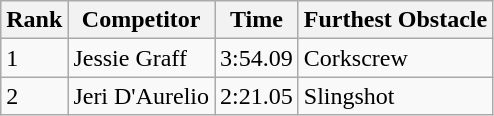<table class="wikitable sortable mw-collapsible">
<tr>
<th>Rank</th>
<th>Competitor</th>
<th>Time</th>
<th>Furthest Obstacle</th>
</tr>
<tr>
<td>1</td>
<td>Jessie Graff</td>
<td>3:54.09</td>
<td>Corkscrew</td>
</tr>
<tr>
<td>2</td>
<td>Jeri D'Aurelio</td>
<td>2:21.05</td>
<td>Slingshot</td>
</tr>
</table>
